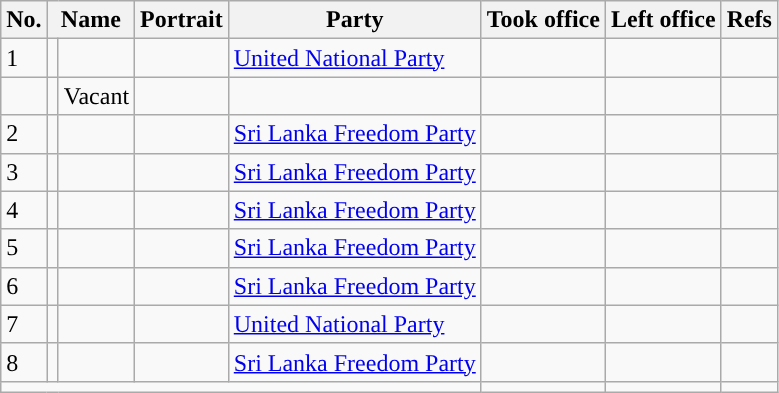<table class="wikitable plainrowheaders sortable" style="font-size:100%; text-align:left;">
<tr>
<th>No.</th>
<th colspan="2">Name</th>
<th class=unsortable>Portrait</th>
<th>Party</th>
<th>Took office</th>
<th>Left office</th>
<th class=unsortable>Refs</th>
</tr>
<tr>
<td>1</td>
<td !align="center" style="background:"></td>
<td></td>
<td></td>
<td><a href='#'>United National Party</a></td>
<td align=center></td>
<td align=center></td>
<td align=center></td>
</tr>
<tr>
<td></td>
<td></td>
<td>Vacant</td>
<td></td>
<td></td>
<td align=center></td>
<td align=center></td>
<td align=center></td>
</tr>
<tr>
<td>2</td>
<td !align="center" style="background:"></td>
<td></td>
<td></td>
<td><a href='#'>Sri Lanka Freedom Party</a></td>
<td align=center></td>
<td align=center></td>
<td align=center></td>
</tr>
<tr>
<td>3</td>
<td !align="center" style="background:"></td>
<td></td>
<td></td>
<td><a href='#'>Sri Lanka Freedom Party</a></td>
<td align=center></td>
<td align=center></td>
<td align=center></td>
</tr>
<tr>
<td>4</td>
<td !align="center" style="background:"></td>
<td></td>
<td></td>
<td><a href='#'>Sri Lanka Freedom Party</a></td>
<td align=center></td>
<td align=center></td>
<td align=center></td>
</tr>
<tr>
<td>5</td>
<td !align="center" style="background:"></td>
<td></td>
<td></td>
<td><a href='#'>Sri Lanka Freedom Party</a></td>
<td align=center></td>
<td align=center></td>
<td align=center></td>
</tr>
<tr>
<td>6</td>
<td !align="center" style="background:"></td>
<td></td>
<td align=center></td>
<td><a href='#'>Sri Lanka Freedom Party</a></td>
<td align=center></td>
<td align=center></td>
<td align=center></td>
</tr>
<tr>
<td>7</td>
<td !align="center" style="background:"></td>
<td></td>
<td></td>
<td><a href='#'>United National Party</a></td>
<td align=center></td>
<td align=center></td>
<td align=center></td>
</tr>
<tr>
<td>8</td>
<td !align="center" style="background:"></td>
<td></td>
<td></td>
<td><a href='#'>Sri Lanka Freedom Party</a></td>
<td align=center></td>
<td align=center></td>
<td align=center></td>
</tr>
<tr>
<td colspan="5"></td>
<td align=center></td>
<td align=center></td>
<td></td>
</tr>
</table>
